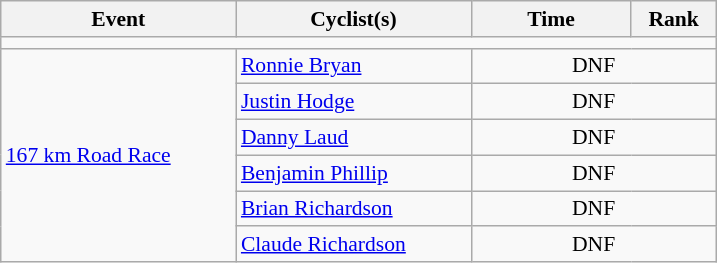<table class=wikitable style="font-size:90%">
<tr>
<th width=150>Event</th>
<th width=150>Cyclist(s)</th>
<th width=100>Time</th>
<th width=50>Rank</th>
</tr>
<tr>
<td colspan=4 height=1></td>
</tr>
<tr>
<td rowspan="6"><a href='#'>167 km Road Race</a></td>
<td><a href='#'>Ronnie Bryan</a></td>
<td colspan=2 style="text-align:center;">DNF</td>
</tr>
<tr>
<td><a href='#'>Justin Hodge</a></td>
<td colspan=2 style="text-align:center;">DNF</td>
</tr>
<tr>
<td><a href='#'>Danny Laud</a></td>
<td colspan=2 style="text-align:center;">DNF</td>
</tr>
<tr>
<td><a href='#'>Benjamin Phillip</a></td>
<td colspan=2 style="text-align:center;">DNF</td>
</tr>
<tr>
<td><a href='#'>Brian Richardson</a></td>
<td colspan=2 style="text-align:center;">DNF</td>
</tr>
<tr>
<td><a href='#'>Claude Richardson</a></td>
<td colspan=2 style="text-align:center;">DNF</td>
</tr>
</table>
